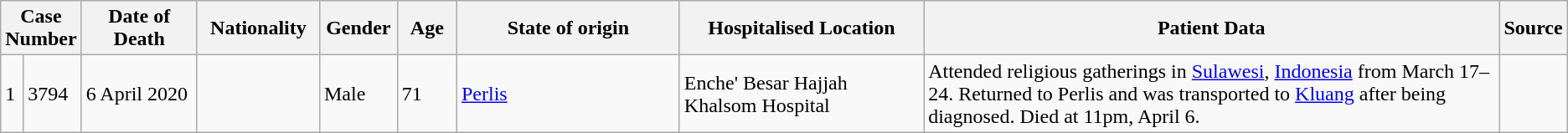<table class="wikitable sortable mw-collapsible mw-collapsed">
<tr>
<th colspan="2">Case Number</th>
<th ! width=8%>Date of Death</th>
<th ! width=8%>Nationality</th>
<th ! width=5%>Gender</th>
<th ! width=4%>Age</th>
<th ! width=16%>State of origin</th>
<th ! width=17%>Hospitalised Location</th>
<th ! width=50%>Patient Data</th>
<th ! width=5%>Source</th>
</tr>
<tr>
<td>1</td>
<td>3794</td>
<td>6 April 2020</td>
<td></td>
<td>Male</td>
<td>71</td>
<td> <a href='#'>Perlis</a></td>
<td> Enche' Besar Hajjah Khalsom Hospital</td>
<td>Attended religious gatherings in <a href='#'>Sulawesi</a>, <a href='#'>Indonesia</a> from March 17–24. Returned to Perlis and was transported to <a href='#'>Kluang</a> after being diagnosed. Died at 11pm, April 6.</td>
<td></td>
</tr>
</table>
